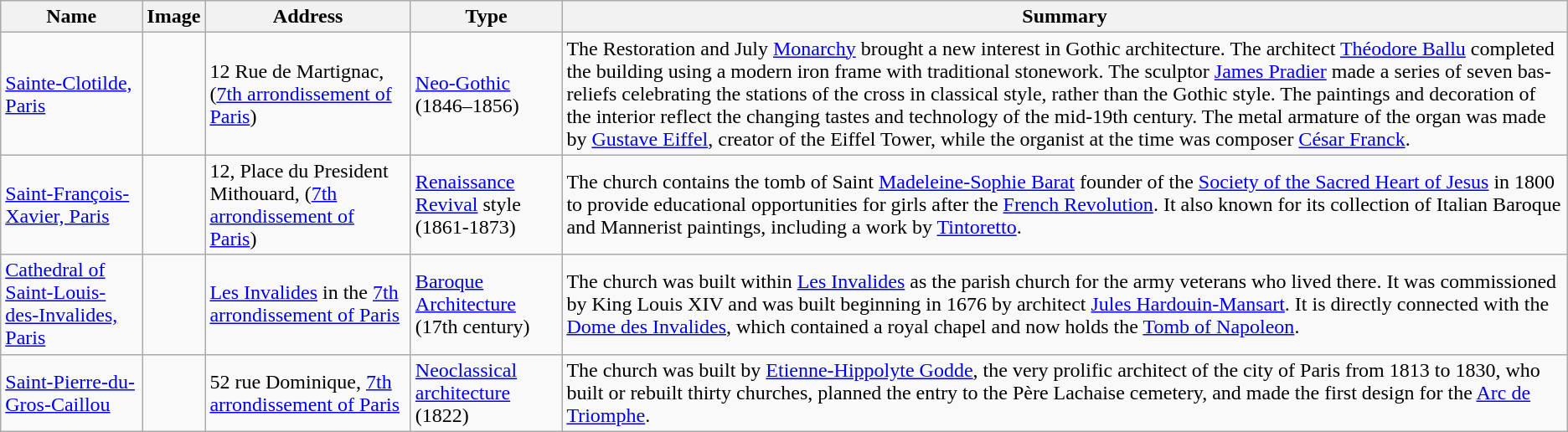<table class="wikitable sortable">
<tr>
<th>Name</th>
<th>Image</th>
<th>Address</th>
<th>Type</th>
<th class=unsortable>Summary</th>
</tr>
<tr>
<td><a href='#'>Sainte-Clotilde, Paris</a></td>
<td></td>
<td>12 Rue de Martignac, (<a href='#'>7th arrondissement of Paris</a>)</td>
<td><a href='#'>Neo-Gothic</a> (1846–1856)</td>
<td>The Restoration and July <a href='#'>Monarchy</a> brought a new interest in Gothic architecture. The architect <a href='#'>Théodore Ballu</a> completed the building using a modern iron frame with traditional stonework. The sculptor <a href='#'>James Pradier</a> made a series of seven bas-reliefs celebrating the stations of the cross in classical style, rather than the Gothic style. The paintings and decoration of the interior reflect the changing tastes and technology of the mid-19th century. The metal armature of the organ was made by <a href='#'>Gustave Eiffel</a>, creator of the Eiffel Tower, while the organist at the time was composer <a href='#'>César Franck</a>.</td>
</tr>
<tr>
<td><a href='#'>Saint-François-Xavier, Paris</a></td>
<td></td>
<td>12, Place du President Mithouard, (<a href='#'>7th arrondissement of Paris</a>)</td>
<td><a href='#'>Renaissance Revival</a> style (1861-1873)</td>
<td>The church contains the tomb of Saint <a href='#'>Madeleine-Sophie Barat</a> founder of the <a href='#'>Society of the Sacred Heart of Jesus</a> in 1800 to provide educational opportunities for girls after the <a href='#'>French Revolution</a>. It also known for its collection of Italian Baroque and Mannerist paintings, including a work by <a href='#'>Tintoretto</a>.</td>
</tr>
<tr>
<td><a href='#'>Cathedral of Saint-Louis-des-Invalides, Paris</a></td>
<td></td>
<td><a href='#'>Les Invalides</a> in the <a href='#'>7th arrondissement of Paris</a></td>
<td><a href='#'>Baroque Architecture</a> (17th century)</td>
<td>The church was built within <a href='#'>Les Invalides</a> as the parish church for the army veterans who lived there. It was commissioned by King Louis XIV and was built beginning in 1676 by architect <a href='#'>Jules Hardouin-Mansart</a>. It is directly connected with the <a href='#'>Dome des Invalides</a>, which contained a royal chapel and now holds the <a href='#'>Tomb of Napoleon</a>.</td>
</tr>
<tr>
<td><a href='#'>Saint-Pierre-du-Gros-Caillou</a></td>
<td></td>
<td>52 rue Dominique, <a href='#'>7th arrondissement of Paris</a></td>
<td><a href='#'>Neoclassical architecture</a> (1822)</td>
<td>The church was built by <a href='#'>Etienne-Hippolyte Godde</a>, the very prolific architect of the city of Paris from 1813 to 1830, who built or rebuilt thirty churches, planned the entry to the Père Lachaise cemetery, and made the first design for the <a href='#'>Arc de Triomphe</a>.</td>
</tr>
</table>
